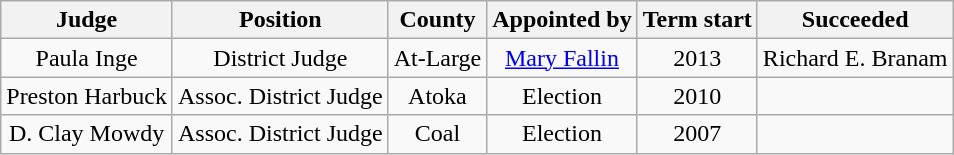<table class="wikitable sortable" style="text-align:center">
<tr>
<th>Judge</th>
<th>Position</th>
<th>County</th>
<th>Appointed by</th>
<th>Term start</th>
<th>Succeeded</th>
</tr>
<tr>
<td>Paula Inge</td>
<td>District Judge</td>
<td>At-Large</td>
<td><a href='#'>Mary Fallin</a></td>
<td>2013</td>
<td>Richard E. Branam</td>
</tr>
<tr>
<td>Preston Harbuck</td>
<td>Assoc. District Judge</td>
<td>Atoka</td>
<td>Election</td>
<td>2010</td>
<td></td>
</tr>
<tr>
<td>D. Clay Mowdy</td>
<td>Assoc. District Judge</td>
<td>Coal</td>
<td>Election</td>
<td>2007</td>
<td></td>
</tr>
</table>
